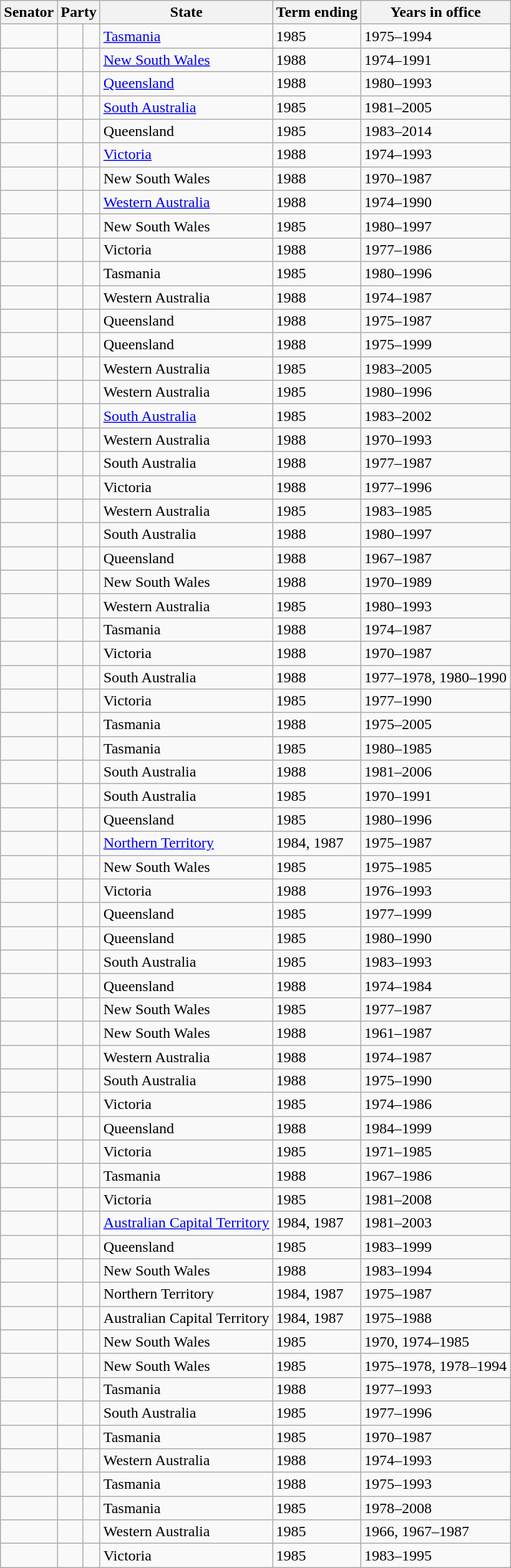<table class="wikitable sortable">
<tr>
<th>Senator</th>
<th colspan=2>Party</th>
<th>State</th>
<th>Term ending</th>
<th>Years in office</th>
</tr>
<tr>
<td></td>
<td> </td>
<td></td>
<td><a href='#'>Tasmania</a></td>
<td>1985</td>
<td>1975–1994</td>
</tr>
<tr>
<td></td>
<td> </td>
<td></td>
<td><a href='#'>New South Wales</a></td>
<td>1988</td>
<td>1974–1991</td>
</tr>
<tr>
<td></td>
<td> </td>
<td></td>
<td><a href='#'>Queensland</a></td>
<td>1988</td>
<td>1980–1993</td>
</tr>
<tr>
<td></td>
<td> </td>
<td></td>
<td><a href='#'>South Australia</a></td>
<td>1985</td>
<td>1981–2005</td>
</tr>
<tr>
<td></td>
<td> </td>
<td></td>
<td>Queensland</td>
<td>1985</td>
<td>1983–2014</td>
</tr>
<tr>
<td></td>
<td> </td>
<td></td>
<td><a href='#'>Victoria</a></td>
<td>1988</td>
<td>1974–1993</td>
</tr>
<tr>
<td></td>
<td> </td>
<td></td>
<td>New South Wales</td>
<td>1988</td>
<td>1970–1987</td>
</tr>
<tr>
<td></td>
<td> </td>
<td></td>
<td><a href='#'>Western Australia</a></td>
<td>1988</td>
<td>1974–1990</td>
</tr>
<tr>
<td></td>
<td> </td>
<td></td>
<td>New South Wales</td>
<td>1985</td>
<td>1980–1997</td>
</tr>
<tr>
<td></td>
<td> </td>
<td></td>
<td>Victoria</td>
<td>1988</td>
<td>1977–1986</td>
</tr>
<tr>
<td></td>
<td> </td>
<td></td>
<td>Tasmania</td>
<td>1985</td>
<td>1980–1996</td>
</tr>
<tr>
<td></td>
<td> </td>
<td></td>
<td>Western Australia</td>
<td>1988</td>
<td>1974–1987</td>
</tr>
<tr>
<td></td>
<td> </td>
<td></td>
<td>Queensland</td>
<td>1988</td>
<td>1975–1987</td>
</tr>
<tr>
<td></td>
<td> </td>
<td></td>
<td>Queensland</td>
<td>1988</td>
<td>1975–1999</td>
</tr>
<tr>
<td></td>
<td> </td>
<td></td>
<td>Western Australia</td>
<td>1985</td>
<td>1983–2005</td>
</tr>
<tr>
<td></td>
<td> </td>
<td></td>
<td>Western Australia</td>
<td>1985</td>
<td>1980–1996</td>
</tr>
<tr>
<td></td>
<td> </td>
<td></td>
<td><a href='#'>South Australia</a></td>
<td>1985</td>
<td>1983–2002</td>
</tr>
<tr>
<td></td>
<td> </td>
<td></td>
<td>Western Australia</td>
<td>1988</td>
<td>1970–1993</td>
</tr>
<tr>
<td></td>
<td> </td>
<td></td>
<td>South Australia</td>
<td>1988</td>
<td>1977–1987</td>
</tr>
<tr>
<td></td>
<td> </td>
<td></td>
<td>Victoria</td>
<td>1988</td>
<td>1977–1996</td>
</tr>
<tr>
<td></td>
<td> </td>
<td></td>
<td>Western Australia</td>
<td>1985</td>
<td>1983–1985</td>
</tr>
<tr>
<td></td>
<td> </td>
<td></td>
<td>South Australia</td>
<td>1988</td>
<td>1980–1997</td>
</tr>
<tr>
<td></td>
<td> </td>
<td></td>
<td>Queensland</td>
<td>1988</td>
<td>1967–1987</td>
</tr>
<tr>
<td></td>
<td> </td>
<td></td>
<td>New South Wales</td>
<td>1988</td>
<td>1970–1989</td>
</tr>
<tr>
<td></td>
<td> </td>
<td></td>
<td>Western Australia</td>
<td>1985</td>
<td>1980–1993</td>
</tr>
<tr>
<td></td>
<td> </td>
<td></td>
<td>Tasmania</td>
<td>1988</td>
<td>1974–1987</td>
</tr>
<tr>
<td></td>
<td> </td>
<td></td>
<td>Victoria</td>
<td>1988</td>
<td>1970–1987</td>
</tr>
<tr>
<td></td>
<td> </td>
<td></td>
<td>South Australia</td>
<td>1988</td>
<td>1977–1978, 1980–1990</td>
</tr>
<tr>
<td></td>
<td> </td>
<td></td>
<td>Victoria</td>
<td>1985</td>
<td>1977–1990</td>
</tr>
<tr>
<td></td>
<td> </td>
<td></td>
<td>Tasmania</td>
<td>1988</td>
<td>1975–2005</td>
</tr>
<tr>
<td></td>
<td> </td>
<td></td>
<td>Tasmania</td>
<td>1985</td>
<td>1980–1985</td>
</tr>
<tr>
<td></td>
<td> </td>
<td></td>
<td>South Australia</td>
<td>1988</td>
<td>1981–2006</td>
</tr>
<tr>
<td></td>
<td> </td>
<td></td>
<td>South Australia</td>
<td>1985</td>
<td>1970–1991</td>
</tr>
<tr>
<td></td>
<td> </td>
<td></td>
<td>Queensland</td>
<td>1985</td>
<td>1980–1996</td>
</tr>
<tr>
<td></td>
<td> </td>
<td></td>
<td><a href='#'>Northern Territory</a></td>
<td>1984, 1987 </td>
<td>1975–1987</td>
</tr>
<tr>
<td></td>
<td> </td>
<td></td>
<td>New South Wales</td>
<td>1985</td>
<td>1975–1985</td>
</tr>
<tr>
<td></td>
<td> </td>
<td></td>
<td>Victoria</td>
<td>1988</td>
<td>1976–1993</td>
</tr>
<tr>
<td></td>
<td> </td>
<td></td>
<td>Queensland</td>
<td>1985</td>
<td>1977–1999</td>
</tr>
<tr>
<td></td>
<td> </td>
<td></td>
<td>Queensland</td>
<td>1985</td>
<td>1980–1990</td>
</tr>
<tr>
<td></td>
<td> </td>
<td></td>
<td>South Australia</td>
<td>1985</td>
<td>1983–1993</td>
</tr>
<tr>
<td> </td>
<td> </td>
<td></td>
<td>Queensland</td>
<td>1988</td>
<td>1974–1984</td>
</tr>
<tr>
<td></td>
<td> </td>
<td></td>
<td>New South Wales</td>
<td>1985</td>
<td>1977–1987</td>
</tr>
<tr>
<td> </td>
<td> </td>
<td></td>
<td>New South Wales</td>
<td>1988</td>
<td>1961–1987</td>
</tr>
<tr>
<td></td>
<td> </td>
<td></td>
<td>Western Australia</td>
<td>1988</td>
<td>1974–1987</td>
</tr>
<tr>
<td></td>
<td> </td>
<td></td>
<td>South Australia</td>
<td>1988</td>
<td>1975–1990</td>
</tr>
<tr>
<td></td>
<td> </td>
<td></td>
<td>Victoria</td>
<td>1985</td>
<td>1974–1986</td>
</tr>
<tr>
<td> </td>
<td> </td>
<td></td>
<td>Queensland</td>
<td>1988</td>
<td>1984–1999</td>
</tr>
<tr>
<td></td>
<td> </td>
<td></td>
<td>Victoria</td>
<td>1985</td>
<td>1971–1985</td>
</tr>
<tr>
<td></td>
<td> </td>
<td></td>
<td>Tasmania</td>
<td>1988</td>
<td>1967–1986</td>
</tr>
<tr>
<td></td>
<td> </td>
<td></td>
<td>Victoria</td>
<td>1985</td>
<td>1981–2008</td>
</tr>
<tr>
<td></td>
<td> </td>
<td></td>
<td><a href='#'>Australian Capital Territory</a></td>
<td>1984, 1987 </td>
<td>1981–2003</td>
</tr>
<tr>
<td></td>
<td> </td>
<td></td>
<td>Queensland</td>
<td>1985</td>
<td>1983–1999</td>
</tr>
<tr>
<td></td>
<td> </td>
<td></td>
<td>New South Wales</td>
<td>1988</td>
<td>1983–1994</td>
</tr>
<tr>
<td></td>
<td> </td>
<td></td>
<td>Northern Territory</td>
<td>1984, 1987 </td>
<td>1975–1987</td>
</tr>
<tr>
<td></td>
<td> </td>
<td></td>
<td>Australian Capital Territory</td>
<td>1984, 1987 </td>
<td>1975–1988</td>
</tr>
<tr>
<td></td>
<td> </td>
<td></td>
<td>New South Wales</td>
<td>1985</td>
<td>1970, 1974–1985</td>
</tr>
<tr>
<td></td>
<td> </td>
<td></td>
<td>New South Wales</td>
<td>1985</td>
<td>1975–1978, 1978–1994</td>
</tr>
<tr>
<td></td>
<td> </td>
<td></td>
<td>Tasmania</td>
<td>1988</td>
<td>1977–1993</td>
</tr>
<tr>
<td></td>
<td> </td>
<td></td>
<td>South Australia</td>
<td>1985</td>
<td>1977–1996</td>
</tr>
<tr>
<td></td>
<td> </td>
<td></td>
<td>Tasmania</td>
<td>1985</td>
<td>1970–1987</td>
</tr>
<tr>
<td></td>
<td> </td>
<td></td>
<td>Western Australia</td>
<td>1988</td>
<td>1974–1993</td>
</tr>
<tr>
<td></td>
<td> </td>
<td></td>
<td>Tasmania</td>
<td>1988</td>
<td>1975–1993</td>
</tr>
<tr>
<td></td>
<td> </td>
<td></td>
<td>Tasmania</td>
<td>1985</td>
<td>1978–2008</td>
</tr>
<tr>
<td></td>
<td> </td>
<td></td>
<td>Western Australia</td>
<td>1985</td>
<td>1966, 1967–1987</td>
</tr>
<tr>
<td></td>
<td> </td>
<td></td>
<td>Victoria</td>
<td>1985</td>
<td>1983–1995</td>
</tr>
</table>
